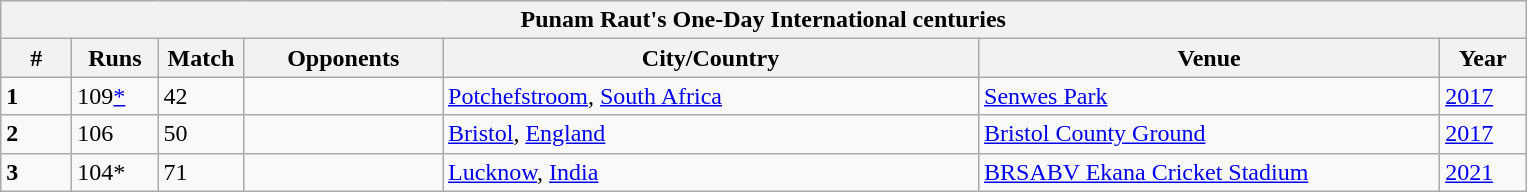<table class="wikitable">
<tr>
<th colspan="8">Punam Raut's One-Day International centuries</th>
</tr>
<tr>
<th style="width:40px;">#</th>
<th style="width:50px;">Runs</th>
<th style="width:50px;">Match</th>
<th style="width:125px;">Opponents</th>
<th style="width:350px;">City/Country</th>
<th style="width:300px;">Venue</th>
<th style="width:50px;">Year</th>
</tr>
<tr>
<td><strong>1</strong></td>
<td>109<a href='#'>*</a></td>
<td>42</td>
<td></td>
<td> <a href='#'>Potchefstroom</a>, <a href='#'>South Africa</a></td>
<td><a href='#'>Senwes Park</a></td>
<td><a href='#'>2017</a></td>
</tr>
<tr>
<td><strong>2</strong></td>
<td>106</td>
<td>50</td>
<td></td>
<td> <a href='#'>Bristol</a>, <a href='#'>England</a></td>
<td><a href='#'>Bristol County Ground</a></td>
<td><a href='#'>2017</a></td>
</tr>
<tr>
<td><strong>3</strong></td>
<td>104*</td>
<td>71</td>
<td></td>
<td> <a href='#'>Lucknow</a>, <a href='#'>India</a></td>
<td><a href='#'>BRSABV Ekana Cricket Stadium</a></td>
<td><a href='#'>2021</a></td>
</tr>
</table>
